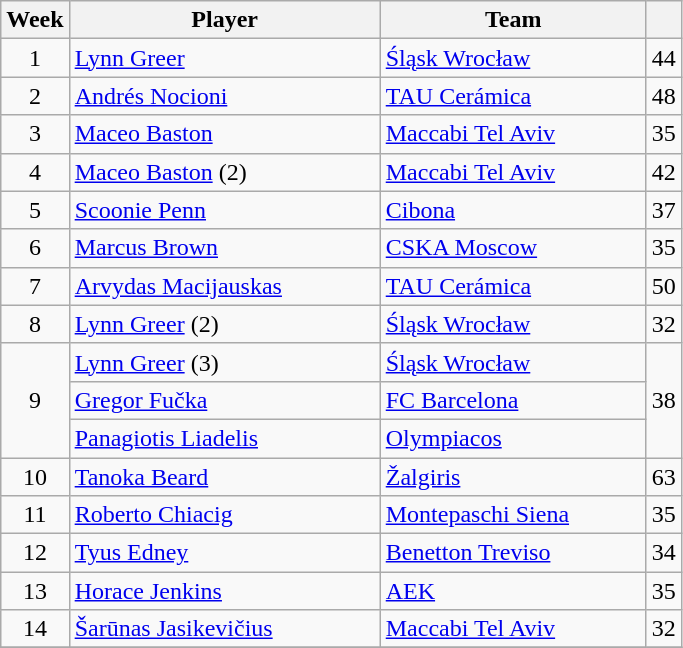<table class="wikitable sortable" style="text-align: center;">
<tr>
<th>Week</th>
<th style="width:200px;">Player</th>
<th style="width:170px;">Team</th>
<th></th>
</tr>
<tr>
<td>1</td>
<td align="left"> <a href='#'>Lynn Greer</a></td>
<td align="left"> <a href='#'>Śląsk Wrocław</a></td>
<td>44</td>
</tr>
<tr>
<td>2</td>
<td align="left"> <a href='#'>Andrés Nocioni</a></td>
<td align="left"> <a href='#'>TAU Cerámica</a></td>
<td>48</td>
</tr>
<tr>
<td>3</td>
<td align="left"> <a href='#'>Maceo Baston</a></td>
<td align="left"> <a href='#'>Maccabi Tel Aviv</a></td>
<td>35</td>
</tr>
<tr>
<td>4</td>
<td align="left"> <a href='#'>Maceo Baston</a> (2)</td>
<td align="left"> <a href='#'>Maccabi Tel Aviv</a></td>
<td>42</td>
</tr>
<tr>
<td>5</td>
<td align="left"> <a href='#'>Scoonie Penn</a></td>
<td align="left"> <a href='#'>Cibona</a></td>
<td>37</td>
</tr>
<tr>
<td>6</td>
<td align="left"> <a href='#'>Marcus Brown</a></td>
<td align="left"> <a href='#'>CSKA Moscow</a></td>
<td>35</td>
</tr>
<tr>
<td>7</td>
<td align="left"> <a href='#'>Arvydas Macijauskas</a></td>
<td align="left"> <a href='#'>TAU Cerámica</a></td>
<td>50</td>
</tr>
<tr>
<td>8</td>
<td align="left"> <a href='#'>Lynn Greer</a> (2)</td>
<td align="left"> <a href='#'>Śląsk Wrocław</a></td>
<td>32</td>
</tr>
<tr>
<td rowspan=3>9</td>
<td align="left"> <a href='#'>Lynn Greer</a> (3)</td>
<td align="left"> <a href='#'>Śląsk Wrocław</a></td>
<td rowspan=3>38</td>
</tr>
<tr>
<td align="left"> <a href='#'>Gregor Fučka</a></td>
<td align="left"> <a href='#'>FC Barcelona</a></td>
</tr>
<tr>
<td align="left"> <a href='#'>Panagiotis Liadelis</a></td>
<td align="left"> <a href='#'>Olympiacos</a></td>
</tr>
<tr>
<td>10</td>
<td align="left"> <a href='#'>Tanoka Beard</a></td>
<td align="left"> <a href='#'>Žalgiris</a></td>
<td>63</td>
</tr>
<tr>
<td>11</td>
<td align="left"> <a href='#'>Roberto Chiacig</a></td>
<td align="left"> <a href='#'>Montepaschi Siena</a></td>
<td>35</td>
</tr>
<tr>
<td>12</td>
<td align="left"> <a href='#'>Tyus Edney</a></td>
<td align="left"> <a href='#'>Benetton Treviso</a></td>
<td>34</td>
</tr>
<tr>
<td>13</td>
<td align="left"> <a href='#'>Horace Jenkins</a></td>
<td align="left"> <a href='#'>AEK</a></td>
<td>35</td>
</tr>
<tr>
<td>14</td>
<td align="left"> <a href='#'>Šarūnas Jasikevičius</a></td>
<td align="left"> <a href='#'>Maccabi Tel Aviv</a></td>
<td>32</td>
</tr>
<tr>
</tr>
</table>
